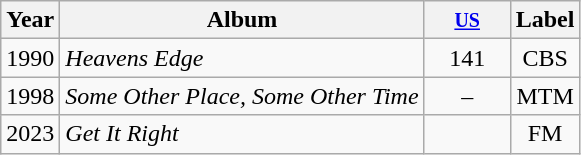<table class="wikitable" style="text-align:center;">
<tr>
<th>Year</th>
<th>Album</th>
<th width="50"><small><a href='#'>US</a></small></th>
<th>Label</th>
</tr>
<tr>
<td>1990</td>
<td align="left"><em>Heavens Edge</em></td>
<td>141</td>
<td>CBS</td>
</tr>
<tr>
<td>1998</td>
<td align="left"><em>Some Other Place, Some Other Time</em></td>
<td>–</td>
<td>MTM</td>
</tr>
<tr>
<td>2023</td>
<td align="left"><em>Get It Right</em></td>
<td></td>
<td>FM</td>
</tr>
</table>
